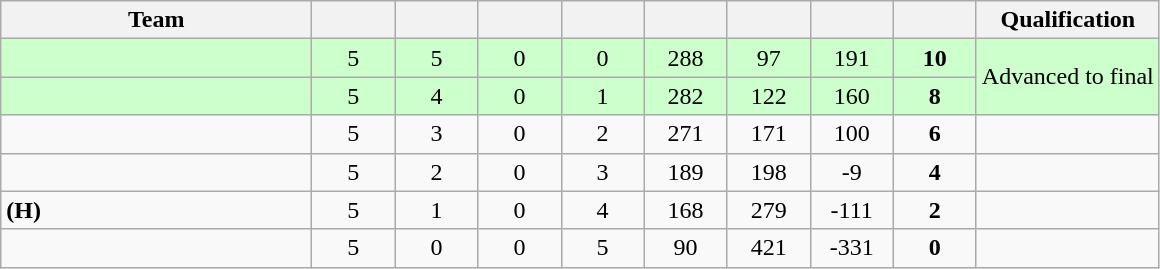<table class=wikitable style="text-align: center;">
<tr>
<th style="width: 12.5em;" scope="col">Team</th>
<th style="width: 3em;" scope="col"></th>
<th style="width: 3em;" scope="col"></th>
<th style="width: 3em;" scope="col"></th>
<th style="width: 3em;" scope="col"></th>
<th style="width: 3em;" scope="col"></th>
<th style="width: 3em;" scope="col"></th>
<th style="width: 3em;" scope="col"></th>
<th style="width: 3em;" scope="col"></th>
<th scope="col">Qualification</th>
</tr>
<tr style="background-color: #CCFFCC;">
<td style="text-align: left;"></td>
<td>5</td>
<td>5</td>
<td>0</td>
<td>0</td>
<td>288</td>
<td>97</td>
<td>191</td>
<td><strong>10</strong></td>
<td rowspan="2">Advanced to final</td>
</tr>
<tr style="background-color: #CCFFCC;">
<td style="text-align: left;"></td>
<td>5</td>
<td>4</td>
<td>0</td>
<td>1</td>
<td>282</td>
<td>122</td>
<td>160</td>
<td><strong>8</strong></td>
</tr>
<tr>
<td style="text-align: left;"></td>
<td>5</td>
<td>3</td>
<td>0</td>
<td>2</td>
<td>271</td>
<td>171</td>
<td>100</td>
<td><strong>6</strong></td>
<td></td>
</tr>
<tr>
<td style="text-align: left;"></td>
<td>5</td>
<td>2</td>
<td>0</td>
<td>3</td>
<td>189</td>
<td>198</td>
<td>-9</td>
<td><strong>4</strong></td>
<td></td>
</tr>
<tr>
<td style="text-align: left;"> <strong>(H)</strong></td>
<td>5</td>
<td>1</td>
<td>0</td>
<td>4</td>
<td>168</td>
<td>279</td>
<td>-111</td>
<td><strong>2</strong></td>
<td></td>
</tr>
<tr>
<td style="text-align: left;"></td>
<td>5</td>
<td>0</td>
<td>0</td>
<td>5</td>
<td>90</td>
<td>421</td>
<td>-331</td>
<td><strong>0</strong></td>
<td></td>
</tr>
</table>
